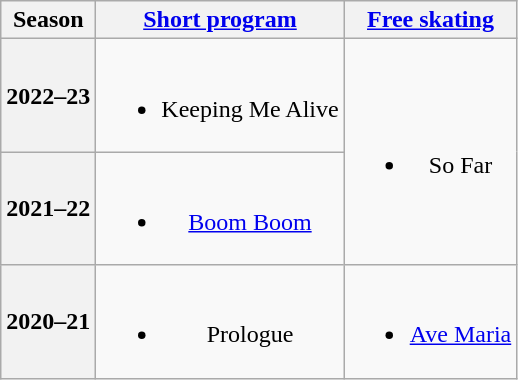<table class=wikitable style=text-align:center>
<tr>
<th>Season</th>
<th><a href='#'>Short program</a></th>
<th><a href='#'>Free skating</a></th>
</tr>
<tr>
<th>2022–23 <br> </th>
<td><br><ul><li>Keeping Me Alive <br> </li></ul></td>
<td rowspan="2"><br><ul><li>So Far <br> </li></ul></td>
</tr>
<tr>
<th>2021–22 <br> </th>
<td><br><ul><li><a href='#'>Boom Boom</a> <br> </li></ul></td>
</tr>
<tr>
<th>2020–21 <br> </th>
<td><br><ul><li>Prologue <br> </li></ul></td>
<td><br><ul><li><a href='#'>Ave Maria</a> <br> </li></ul></td>
</tr>
</table>
